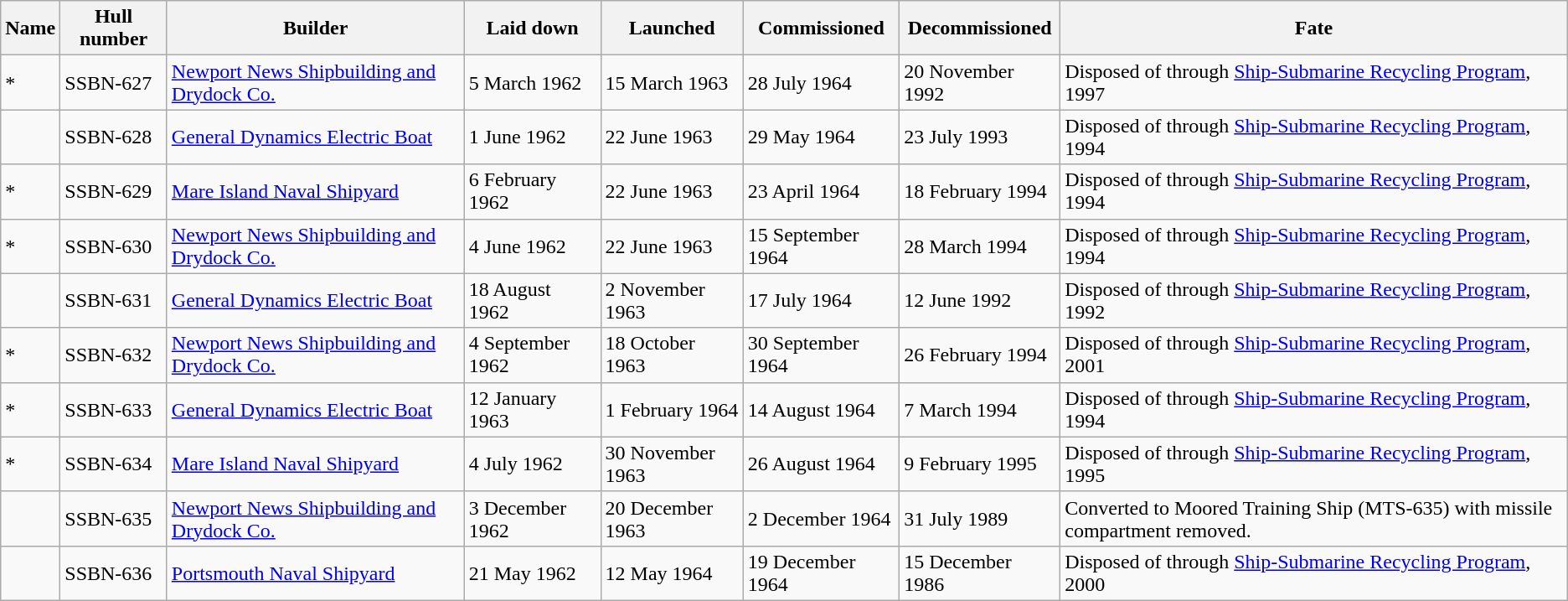<table class="wikitable">
<tr>
<th>Name</th>
<th>Hull number</th>
<th>Builder</th>
<th>Laid down</th>
<th>Launched</th>
<th>Commissioned</th>
<th>Decommissioned</th>
<th>Fate</th>
</tr>
<tr>
<td>*</td>
<td>SSBN-627</td>
<td><a href='#'>Newport News Shipbuilding and Drydock Co.</a></td>
<td>5 March 1962</td>
<td>15 March 1963</td>
<td>28 July 1964</td>
<td>20 November 1992</td>
<td>Disposed of through <a href='#'>Ship-Submarine Recycling Program</a>, 1997</td>
</tr>
<tr>
<td></td>
<td>SSBN-628</td>
<td><a href='#'>General Dynamics Electric Boat</a></td>
<td>1 June 1962</td>
<td>22 June 1963</td>
<td>29 May 1964</td>
<td>23 July 1993</td>
<td>Disposed of through <a href='#'>Ship-Submarine Recycling Program</a>, 1994</td>
</tr>
<tr>
<td>*</td>
<td>SSBN-629</td>
<td><a href='#'>Mare Island Naval Shipyard</a></td>
<td>6 February 1962</td>
<td>22 June 1963</td>
<td>23 April 1964</td>
<td>18 February 1994</td>
<td>Disposed of through <a href='#'>Ship-Submarine Recycling Program</a>, 1994</td>
</tr>
<tr>
<td>*</td>
<td>SSBN-630</td>
<td><a href='#'>Newport News Shipbuilding and Drydock Co.</a></td>
<td>4 June 1962</td>
<td>22 June 1963</td>
<td>15 September 1964</td>
<td>28 March 1994</td>
<td>Disposed of through <a href='#'>Ship-Submarine Recycling Program</a>, 1994</td>
</tr>
<tr>
<td></td>
<td>SSBN-631</td>
<td><a href='#'>General Dynamics Electric Boat</a></td>
<td>18 August 1962</td>
<td>2 November 1963</td>
<td>17 July 1964</td>
<td>12 June 1992</td>
<td>Disposed of through <a href='#'>Ship-Submarine Recycling Program</a>, 1992</td>
</tr>
<tr>
<td>*</td>
<td>SSBN-632</td>
<td><a href='#'>Newport News Shipbuilding and Drydock Co.</a></td>
<td>4 September 1962</td>
<td>18 October 1963</td>
<td>30 September 1964</td>
<td>26 February 1994</td>
<td>Disposed of through <a href='#'>Ship-Submarine Recycling Program</a>, 2001</td>
</tr>
<tr>
<td>*</td>
<td>SSBN-633</td>
<td><a href='#'>General Dynamics Electric Boat</a></td>
<td>12 January 1963</td>
<td>1 February 1964</td>
<td>14 August 1964</td>
<td>7 March 1994</td>
<td>Disposed of through <a href='#'>Ship-Submarine Recycling Program</a>, 1994</td>
</tr>
<tr>
<td>*</td>
<td>SSBN-634</td>
<td><a href='#'>Mare Island Naval Shipyard</a></td>
<td>4 July 1962</td>
<td>30 November 1963</td>
<td>26 August 1964</td>
<td>9 February 1995</td>
<td>Disposed of through <a href='#'>Ship-Submarine Recycling Program</a>, 1995</td>
</tr>
<tr>
<td></td>
<td>SSBN-635</td>
<td><a href='#'>Newport News Shipbuilding and Drydock Co.</a></td>
<td>3 December 1962</td>
<td>20 December 1963</td>
<td>2 December 1964</td>
<td>31 July 1989</td>
<td>Converted to Moored Training Ship (MTS-635) with missile compartment removed.</td>
</tr>
<tr>
<td></td>
<td>SSBN-636</td>
<td><a href='#'>Portsmouth Naval Shipyard</a></td>
<td>21 May 1962</td>
<td>12 May 1964</td>
<td>19 December 1964</td>
<td>15 December 1986</td>
<td>Disposed of through <a href='#'>Ship-Submarine Recycling Program</a>, 2000</td>
</tr>
</table>
